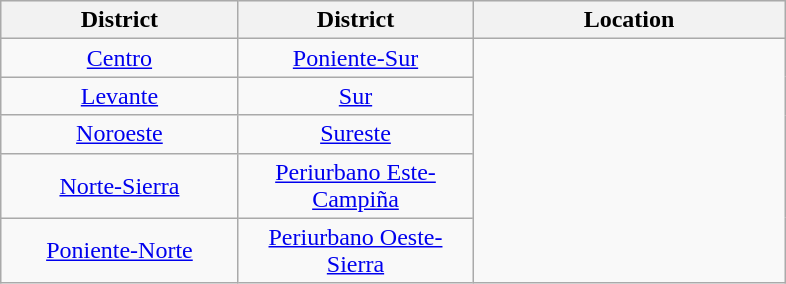<table class="wikitable" style="margin:1em auto; text-align:center;">
<tr style="background:#efefef;">
<th style="width:150px;">District</th>
<th style="width:150px;">District</th>
<th style="width:200px;">Location</th>
</tr>
<tr>
<td><a href='#'>Centro</a></td>
<td><a href='#'>Poniente-Sur</a></td>
<td rowspan="5"></td>
</tr>
<tr>
<td><a href='#'>Levante</a></td>
<td><a href='#'>Sur</a></td>
</tr>
<tr>
<td><a href='#'>Noroeste</a></td>
<td><a href='#'>Sureste</a></td>
</tr>
<tr>
<td><a href='#'>Norte-Sierra</a></td>
<td><a href='#'>Periurbano Este-Campiña</a></td>
</tr>
<tr>
<td><a href='#'>Poniente-Norte</a></td>
<td><a href='#'>Periurbano Oeste-Sierra</a></td>
</tr>
</table>
